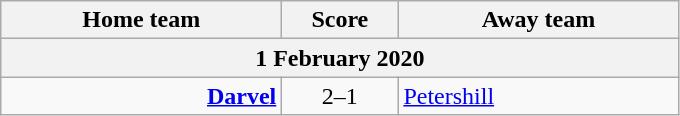<table class="wikitable" style="border-collapse: collapse;">
<tr>
<th align="right" width="180">Home team</th>
<th align="center" width="70">Score</th>
<th align="left" width="180">Away team</th>
</tr>
<tr>
<th colspan="3" align="center">1 February 2020</th>
</tr>
<tr>
<td style="text-align:right;"><strong><a href='#'>Darvel</a></strong></td>
<td style="text-align:center;">2–1</td>
<td style="text-align:left;"><a href='#'>Petershill</a></td>
</tr>
</table>
